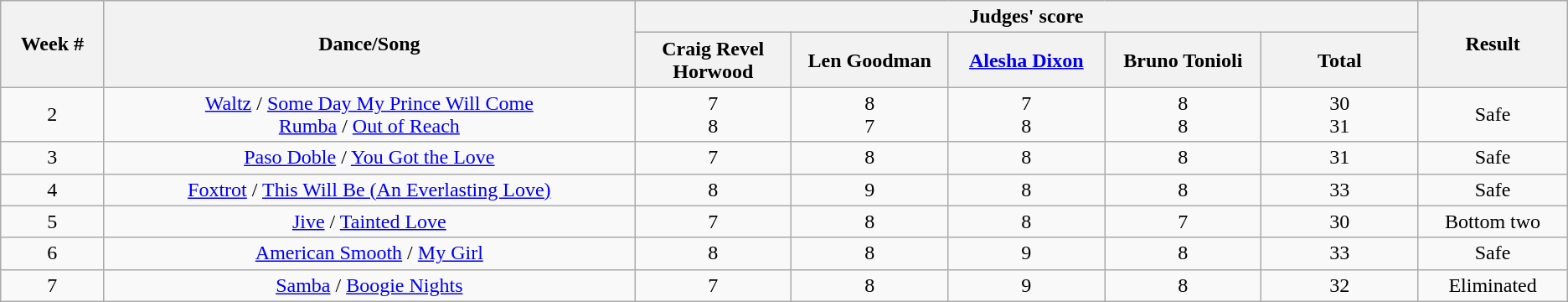<table class="wikitable">
<tr>
<th rowspan="2">Week #</th>
<th rowspan="2">Dance/Song</th>
<th colspan="5">Judges' score</th>
<th rowspan="2">Result</th>
</tr>
<tr>
<th width="10%">Craig Revel Horwood</th>
<th width="10%">Len Goodman</th>
<th width="10%"><a href='#'>Alesha Dixon</a></th>
<th width="10%">Bruno Tonioli</th>
<th width="10%">Total</th>
</tr>
<tr>
<td align="center">2</td>
<td align="center"><a href='#'>Waltz</a> / <a href='#'>Some Day My Prince Will Come</a> <br> <a href='#'>Rumba</a> / <a href='#'>Out of Reach</a></td>
<td align="center">7 <br> 8</td>
<td align="center">8 <br> 7</td>
<td align="center">7 <br> 8</td>
<td align="center">8 <br> 8</td>
<td align="center">30 <br> 31</td>
<td align="center">Safe</td>
</tr>
<tr>
<td align="center">3</td>
<td align="center"><a href='#'>Paso Doble</a> / <a href='#'>You Got the Love</a></td>
<td align="center">7</td>
<td align="center">8</td>
<td align="center">8</td>
<td align="center">8</td>
<td align="center">31</td>
<td align="center">Safe</td>
</tr>
<tr>
<td align="center">4</td>
<td align="center"><a href='#'>Foxtrot</a> / <a href='#'>This Will Be (An Everlasting Love)</a></td>
<td align="center">8</td>
<td align="center">9</td>
<td align="center">8</td>
<td align="center">8</td>
<td align="center">33</td>
<td align="center">Safe</td>
</tr>
<tr>
<td align="center">5</td>
<td align="center"><a href='#'>Jive</a> / <a href='#'>Tainted Love</a></td>
<td align="center">7</td>
<td align="center">8</td>
<td align="center">8</td>
<td align="center">7</td>
<td align="center">30</td>
<td align="center">Bottom two</td>
</tr>
<tr>
<td align="center">6</td>
<td align="center"><a href='#'>American Smooth</a> / <a href='#'>My Girl</a></td>
<td align="center">8</td>
<td align="center">8</td>
<td align="center">9</td>
<td align="center">8</td>
<td align="center">33</td>
<td align="center">Safe</td>
</tr>
<tr>
<td align="center">7</td>
<td align="center"><a href='#'>Samba</a> / <a href='#'>Boogie Nights</a></td>
<td align="center">7</td>
<td align="center">8</td>
<td align="center">9</td>
<td align="center">8</td>
<td align="center">32</td>
<td align="center">Eliminated</td>
</tr>
</table>
